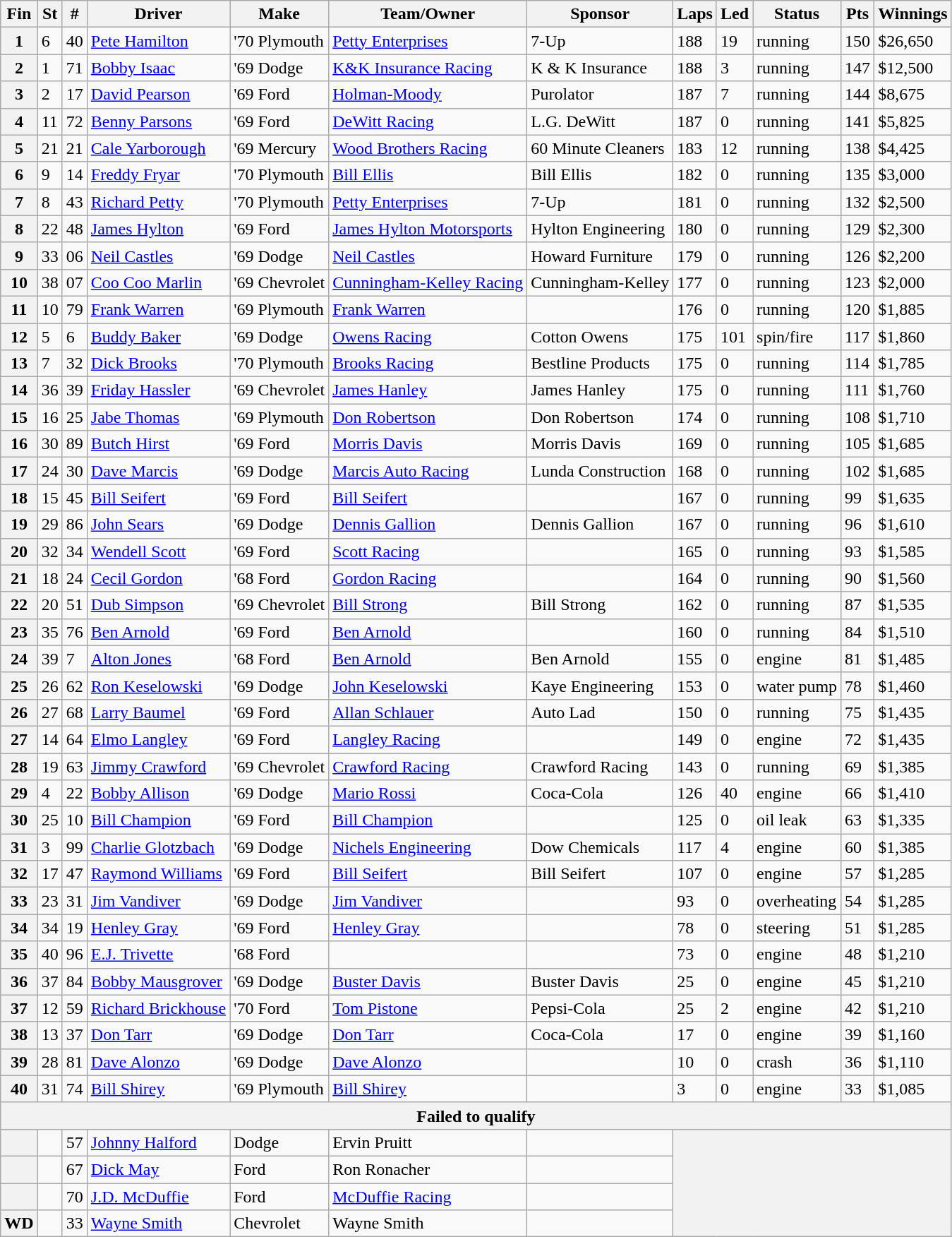<table class="wikitable sortable">
<tr>
<th>Fin</th>
<th>St</th>
<th>#</th>
<th>Driver</th>
<th>Make</th>
<th>Team/Owner</th>
<th>Sponsor</th>
<th>Laps</th>
<th>Led</th>
<th>Status</th>
<th>Pts</th>
<th>Winnings</th>
</tr>
<tr>
<th>1</th>
<td>6</td>
<td>40</td>
<td><a href='#'>Pete Hamilton</a></td>
<td>'70 Plymouth</td>
<td><a href='#'>Petty Enterprises</a></td>
<td>7-Up</td>
<td>188</td>
<td>19</td>
<td>running</td>
<td>150</td>
<td>$26,650</td>
</tr>
<tr>
<th>2</th>
<td>1</td>
<td>71</td>
<td><a href='#'>Bobby Isaac</a></td>
<td>'69 Dodge</td>
<td><a href='#'>K&K Insurance Racing</a></td>
<td>K & K Insurance</td>
<td>188</td>
<td>3</td>
<td>running</td>
<td>147</td>
<td>$12,500</td>
</tr>
<tr>
<th>3</th>
<td>2</td>
<td>17</td>
<td><a href='#'>David Pearson</a></td>
<td>'69 Ford</td>
<td><a href='#'>Holman-Moody</a></td>
<td>Purolator</td>
<td>187</td>
<td>7</td>
<td>running</td>
<td>144</td>
<td>$8,675</td>
</tr>
<tr>
<th>4</th>
<td>11</td>
<td>72</td>
<td><a href='#'>Benny Parsons</a></td>
<td>'69 Ford</td>
<td><a href='#'>DeWitt Racing</a></td>
<td>L.G. DeWitt</td>
<td>187</td>
<td>0</td>
<td>running</td>
<td>141</td>
<td>$5,825</td>
</tr>
<tr>
<th>5</th>
<td>21</td>
<td>21</td>
<td><a href='#'>Cale Yarborough</a></td>
<td>'69 Mercury</td>
<td><a href='#'>Wood Brothers Racing</a></td>
<td>60 Minute Cleaners</td>
<td>183</td>
<td>12</td>
<td>running</td>
<td>138</td>
<td>$4,425</td>
</tr>
<tr>
<th>6</th>
<td>9</td>
<td>14</td>
<td><a href='#'>Freddy Fryar</a></td>
<td>'70 Plymouth</td>
<td><a href='#'>Bill Ellis</a></td>
<td>Bill Ellis</td>
<td>182</td>
<td>0</td>
<td>running</td>
<td>135</td>
<td>$3,000</td>
</tr>
<tr>
<th>7</th>
<td>8</td>
<td>43</td>
<td><a href='#'>Richard Petty</a></td>
<td>'70 Plymouth</td>
<td><a href='#'>Petty Enterprises</a></td>
<td>7-Up</td>
<td>181</td>
<td>0</td>
<td>running</td>
<td>132</td>
<td>$2,500</td>
</tr>
<tr>
<th>8</th>
<td>22</td>
<td>48</td>
<td><a href='#'>James Hylton</a></td>
<td>'69 Ford</td>
<td><a href='#'>James Hylton Motorsports</a></td>
<td>Hylton Engineering</td>
<td>180</td>
<td>0</td>
<td>running</td>
<td>129</td>
<td>$2,300</td>
</tr>
<tr>
<th>9</th>
<td>33</td>
<td>06</td>
<td><a href='#'>Neil Castles</a></td>
<td>'69 Dodge</td>
<td><a href='#'>Neil Castles</a></td>
<td>Howard Furniture</td>
<td>179</td>
<td>0</td>
<td>running</td>
<td>126</td>
<td>$2,200</td>
</tr>
<tr>
<th>10</th>
<td>38</td>
<td>07</td>
<td><a href='#'>Coo Coo Marlin</a></td>
<td>'69 Chevrolet</td>
<td><a href='#'>Cunningham-Kelley Racing</a></td>
<td>Cunningham-Kelley</td>
<td>177</td>
<td>0</td>
<td>running</td>
<td>123</td>
<td>$2,000</td>
</tr>
<tr>
<th>11</th>
<td>10</td>
<td>79</td>
<td><a href='#'>Frank Warren</a></td>
<td>'69 Plymouth</td>
<td><a href='#'>Frank Warren</a></td>
<td></td>
<td>176</td>
<td>0</td>
<td>running</td>
<td>120</td>
<td>$1,885</td>
</tr>
<tr>
<th>12</th>
<td>5</td>
<td>6</td>
<td><a href='#'>Buddy Baker</a></td>
<td>'69 Dodge</td>
<td><a href='#'>Owens Racing</a></td>
<td>Cotton Owens</td>
<td>175</td>
<td>101</td>
<td>spin/fire</td>
<td>117</td>
<td>$1,860</td>
</tr>
<tr>
<th>13</th>
<td>7</td>
<td>32</td>
<td><a href='#'>Dick Brooks</a></td>
<td>'70 Plymouth</td>
<td><a href='#'>Brooks Racing</a></td>
<td>Bestline Products</td>
<td>175</td>
<td>0</td>
<td>running</td>
<td>114</td>
<td>$1,785</td>
</tr>
<tr>
<th>14</th>
<td>36</td>
<td>39</td>
<td><a href='#'>Friday Hassler</a></td>
<td>'69 Chevrolet</td>
<td><a href='#'>James Hanley</a></td>
<td>James Hanley</td>
<td>175</td>
<td>0</td>
<td>running</td>
<td>111</td>
<td>$1,760</td>
</tr>
<tr>
<th>15</th>
<td>16</td>
<td>25</td>
<td><a href='#'>Jabe Thomas</a></td>
<td>'69 Plymouth</td>
<td><a href='#'>Don Robertson</a></td>
<td>Don Robertson</td>
<td>174</td>
<td>0</td>
<td>running</td>
<td>108</td>
<td>$1,710</td>
</tr>
<tr>
<th>16</th>
<td>30</td>
<td>89</td>
<td><a href='#'>Butch Hirst</a></td>
<td>'69 Ford</td>
<td><a href='#'>Morris Davis</a></td>
<td>Morris Davis</td>
<td>169</td>
<td>0</td>
<td>running</td>
<td>105</td>
<td>$1,685</td>
</tr>
<tr>
<th>17</th>
<td>24</td>
<td>30</td>
<td><a href='#'>Dave Marcis</a></td>
<td>'69 Dodge</td>
<td><a href='#'>Marcis Auto Racing</a></td>
<td>Lunda Construction</td>
<td>168</td>
<td>0</td>
<td>running</td>
<td>102</td>
<td>$1,685</td>
</tr>
<tr>
<th>18</th>
<td>15</td>
<td>45</td>
<td><a href='#'>Bill Seifert</a></td>
<td>'69 Ford</td>
<td><a href='#'>Bill Seifert</a></td>
<td></td>
<td>167</td>
<td>0</td>
<td>running</td>
<td>99</td>
<td>$1,635</td>
</tr>
<tr>
<th>19</th>
<td>29</td>
<td>86</td>
<td><a href='#'>John Sears</a></td>
<td>'69 Dodge</td>
<td><a href='#'>Dennis Gallion</a></td>
<td>Dennis Gallion</td>
<td>167</td>
<td>0</td>
<td>running</td>
<td>96</td>
<td>$1,610</td>
</tr>
<tr>
<th>20</th>
<td>32</td>
<td>34</td>
<td><a href='#'>Wendell Scott</a></td>
<td>'69 Ford</td>
<td><a href='#'>Scott Racing</a></td>
<td></td>
<td>165</td>
<td>0</td>
<td>running</td>
<td>93</td>
<td>$1,585</td>
</tr>
<tr>
<th>21</th>
<td>18</td>
<td>24</td>
<td><a href='#'>Cecil Gordon</a></td>
<td>'68 Ford</td>
<td><a href='#'>Gordon Racing</a></td>
<td></td>
<td>164</td>
<td>0</td>
<td>running</td>
<td>90</td>
<td>$1,560</td>
</tr>
<tr>
<th>22</th>
<td>20</td>
<td>51</td>
<td><a href='#'>Dub Simpson</a></td>
<td>'69 Chevrolet</td>
<td><a href='#'>Bill Strong</a></td>
<td>Bill Strong</td>
<td>162</td>
<td>0</td>
<td>running</td>
<td>87</td>
<td>$1,535</td>
</tr>
<tr>
<th>23</th>
<td>35</td>
<td>76</td>
<td><a href='#'>Ben Arnold</a></td>
<td>'69 Ford</td>
<td><a href='#'>Ben Arnold</a></td>
<td></td>
<td>160</td>
<td>0</td>
<td>running</td>
<td>84</td>
<td>$1,510</td>
</tr>
<tr>
<th>24</th>
<td>39</td>
<td>7</td>
<td><a href='#'>Alton Jones</a></td>
<td>'68 Ford</td>
<td><a href='#'>Ben Arnold</a></td>
<td>Ben Arnold</td>
<td>155</td>
<td>0</td>
<td>engine</td>
<td>81</td>
<td>$1,485</td>
</tr>
<tr>
<th>25</th>
<td>26</td>
<td>62</td>
<td><a href='#'>Ron Keselowski</a></td>
<td>'69 Dodge</td>
<td><a href='#'>John Keselowski</a></td>
<td>Kaye Engineering</td>
<td>153</td>
<td>0</td>
<td>water pump</td>
<td>78</td>
<td>$1,460</td>
</tr>
<tr>
<th>26</th>
<td>27</td>
<td>68</td>
<td><a href='#'>Larry Baumel</a></td>
<td>'69 Ford</td>
<td><a href='#'>Allan Schlauer</a></td>
<td>Auto Lad</td>
<td>150</td>
<td>0</td>
<td>running</td>
<td>75</td>
<td>$1,435</td>
</tr>
<tr>
<th>27</th>
<td>14</td>
<td>64</td>
<td><a href='#'>Elmo Langley</a></td>
<td>'69 Ford</td>
<td><a href='#'>Langley Racing</a></td>
<td></td>
<td>149</td>
<td>0</td>
<td>engine</td>
<td>72</td>
<td>$1,435</td>
</tr>
<tr>
<th>28</th>
<td>19</td>
<td>63</td>
<td><a href='#'>Jimmy Crawford</a></td>
<td>'69 Chevrolet</td>
<td><a href='#'>Crawford Racing</a></td>
<td>Crawford Racing</td>
<td>143</td>
<td>0</td>
<td>running</td>
<td>69</td>
<td>$1,385</td>
</tr>
<tr>
<th>29</th>
<td>4</td>
<td>22</td>
<td><a href='#'>Bobby Allison</a></td>
<td>'69 Dodge</td>
<td><a href='#'>Mario Rossi</a></td>
<td>Coca-Cola</td>
<td>126</td>
<td>40</td>
<td>engine</td>
<td>66</td>
<td>$1,410</td>
</tr>
<tr>
<th>30</th>
<td>25</td>
<td>10</td>
<td><a href='#'>Bill Champion</a></td>
<td>'69 Ford</td>
<td><a href='#'>Bill Champion</a></td>
<td></td>
<td>125</td>
<td>0</td>
<td>oil leak</td>
<td>63</td>
<td>$1,335</td>
</tr>
<tr>
<th>31</th>
<td>3</td>
<td>99</td>
<td><a href='#'>Charlie Glotzbach</a></td>
<td>'69 Dodge</td>
<td><a href='#'>Nichels Engineering</a></td>
<td>Dow Chemicals</td>
<td>117</td>
<td>4</td>
<td>engine</td>
<td>60</td>
<td>$1,385</td>
</tr>
<tr>
<th>32</th>
<td>17</td>
<td>47</td>
<td><a href='#'>Raymond Williams</a></td>
<td>'69 Ford</td>
<td><a href='#'>Bill Seifert</a></td>
<td>Bill Seifert</td>
<td>107</td>
<td>0</td>
<td>engine</td>
<td>57</td>
<td>$1,285</td>
</tr>
<tr>
<th>33</th>
<td>23</td>
<td>31</td>
<td><a href='#'>Jim Vandiver</a></td>
<td>'69 Dodge</td>
<td><a href='#'>Jim Vandiver</a></td>
<td></td>
<td>93</td>
<td>0</td>
<td>overheating</td>
<td>54</td>
<td>$1,285</td>
</tr>
<tr>
<th>34</th>
<td>34</td>
<td>19</td>
<td><a href='#'>Henley Gray</a></td>
<td>'69 Ford</td>
<td><a href='#'>Henley Gray</a></td>
<td></td>
<td>78</td>
<td>0</td>
<td>steering</td>
<td>51</td>
<td>$1,285</td>
</tr>
<tr>
<th>35</th>
<td>40</td>
<td>96</td>
<td><a href='#'>E.J. Trivette</a></td>
<td>'68 Ford</td>
<td></td>
<td></td>
<td>73</td>
<td>0</td>
<td>engine</td>
<td>48</td>
<td>$1,210</td>
</tr>
<tr>
<th>36</th>
<td>37</td>
<td>84</td>
<td><a href='#'>Bobby Mausgrover</a></td>
<td>'69 Dodge</td>
<td><a href='#'>Buster Davis</a></td>
<td>Buster Davis</td>
<td>25</td>
<td>0</td>
<td>engine</td>
<td>45</td>
<td>$1,210</td>
</tr>
<tr>
<th>37</th>
<td>12</td>
<td>59</td>
<td><a href='#'>Richard Brickhouse</a></td>
<td>'70 Ford</td>
<td><a href='#'>Tom Pistone</a></td>
<td>Pepsi-Cola</td>
<td>25</td>
<td>2</td>
<td>engine</td>
<td>42</td>
<td>$1,210</td>
</tr>
<tr>
<th>38</th>
<td>13</td>
<td>37</td>
<td><a href='#'>Don Tarr</a></td>
<td>'69 Dodge</td>
<td><a href='#'>Don Tarr</a></td>
<td>Coca-Cola</td>
<td>17</td>
<td>0</td>
<td>engine</td>
<td>39</td>
<td>$1,160</td>
</tr>
<tr>
<th>39</th>
<td>28</td>
<td>81</td>
<td><a href='#'>Dave Alonzo</a></td>
<td>'69 Dodge</td>
<td><a href='#'>Dave Alonzo</a></td>
<td></td>
<td>10</td>
<td>0</td>
<td>crash</td>
<td>36</td>
<td>$1,110</td>
</tr>
<tr>
<th>40</th>
<td>31</td>
<td>74</td>
<td><a href='#'>Bill Shirey</a></td>
<td>'69 Plymouth</td>
<td><a href='#'>Bill Shirey</a></td>
<td></td>
<td>3</td>
<td>0</td>
<td>engine</td>
<td>33</td>
<td>$1,085</td>
</tr>
<tr>
<th colspan="12">Failed to qualify</th>
</tr>
<tr>
<th></th>
<td></td>
<td>57</td>
<td><a href='#'>Johnny Halford</a></td>
<td>Dodge</td>
<td>Ervin Pruitt</td>
<td></td>
<th colspan="5" rowspan="4"></th>
</tr>
<tr>
<th></th>
<td></td>
<td>67</td>
<td><a href='#'>Dick May</a></td>
<td>Ford</td>
<td>Ron Ronacher</td>
<td></td>
</tr>
<tr>
<th></th>
<td></td>
<td>70</td>
<td><a href='#'>J.D. McDuffie</a></td>
<td>Ford</td>
<td><a href='#'>McDuffie Racing</a></td>
<td></td>
</tr>
<tr>
<th>WD</th>
<td></td>
<td>33</td>
<td><a href='#'>Wayne Smith</a></td>
<td>Chevrolet</td>
<td>Wayne Smith</td>
<td></td>
</tr>
</table>
